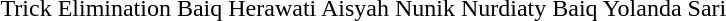<table>
<tr>
<td>Trick Elimination</td>
<td> Baiq Herawati Aisyah</td>
<td> Nunik Nurdiaty</td>
<td> Baiq Yolanda Sari</td>
</tr>
</table>
